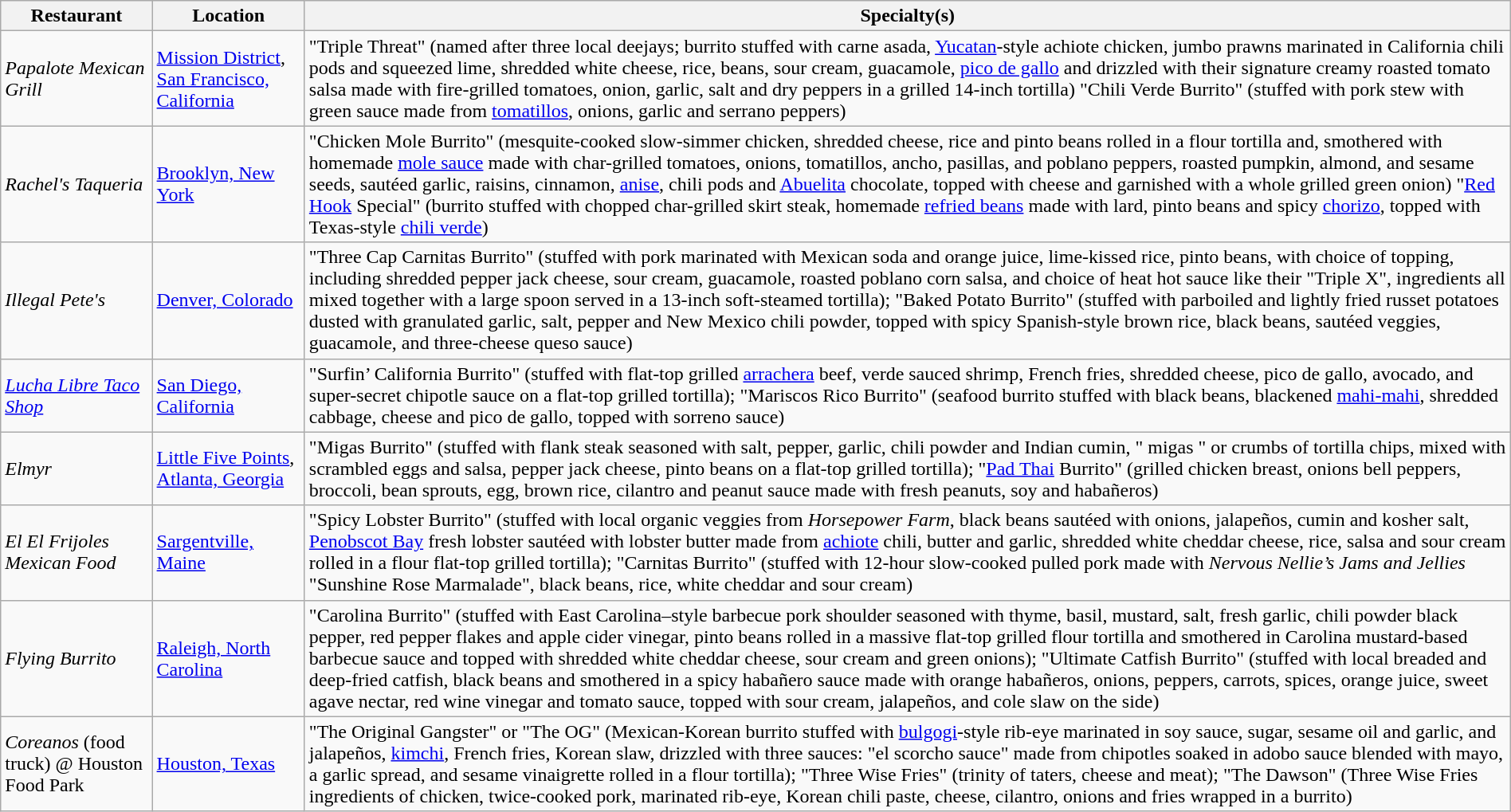<table class="wikitable" style="width:100%;">
<tr>
<th>Restaurant</th>
<th>Location</th>
<th>Specialty(s)</th>
</tr>
<tr>
<td><em>Papalote Mexican Grill</em></td>
<td><a href='#'>Mission District</a>, <a href='#'>San Francisco, California</a></td>
<td>"Triple Threat" (named after three local deejays; burrito stuffed with carne asada, <a href='#'>Yucatan</a>-style achiote chicken, jumbo prawns marinated in California chili pods and squeezed lime, shredded white cheese, rice, beans, sour cream, guacamole, <a href='#'>pico de gallo</a> and drizzled with their signature creamy roasted tomato salsa made with fire-grilled tomatoes, onion, garlic, salt and dry peppers in a grilled 14-inch tortilla) "Chili Verde Burrito" (stuffed with pork stew with green sauce made from <a href='#'>tomatillos</a>, onions, garlic and serrano peppers)</td>
</tr>
<tr>
<td><em>Rachel's  Taqueria</em></td>
<td><a href='#'>Brooklyn, New York</a></td>
<td>"Chicken Mole Burrito" (mesquite-cooked slow-simmer chicken, shredded cheese, rice and pinto beans rolled in a flour tortilla and, smothered with homemade <a href='#'>mole sauce</a> made with char-grilled tomatoes, onions, tomatillos, ancho, pasillas, and poblano peppers, roasted pumpkin, almond, and sesame seeds, sautéed garlic, raisins, cinnamon, <a href='#'>anise</a>, chili pods and <a href='#'>Abuelita</a> chocolate, topped with cheese and garnished with a whole grilled green onion) "<a href='#'>Red Hook</a> Special" (burrito stuffed with chopped char-grilled skirt steak, homemade <a href='#'>refried beans</a> made with lard, pinto beans and spicy <a href='#'>chorizo</a>, topped with Texas-style <a href='#'>chili verde</a>)</td>
</tr>
<tr>
<td><em>Illegal Pete's</em></td>
<td><a href='#'>Denver, Colorado</a></td>
<td>"Three Cap Carnitas Burrito" (stuffed with pork marinated with Mexican soda and orange juice, lime-kissed rice, pinto beans, with choice of topping, including shredded pepper jack cheese, sour cream, guacamole, roasted poblano corn salsa, and choice of heat hot sauce like their "Triple X", ingredients all mixed together with a large spoon served in a 13-inch soft-steamed tortilla); "Baked Potato Burrito" (stuffed with parboiled and lightly fried russet potatoes dusted with granulated garlic, salt, pepper and New Mexico chili powder, topped with spicy Spanish-style brown rice, black beans, sautéed veggies, guacamole, and three-cheese queso sauce)</td>
</tr>
<tr>
<td><em><a href='#'>Lucha Libre Taco Shop</a></em></td>
<td><a href='#'>San Diego, California</a></td>
<td>"Surfin’ California Burrito" (stuffed with flat-top grilled <a href='#'>arrachera</a> beef, verde sauced shrimp, French fries, shredded cheese, pico de gallo, avocado, and super-secret chipotle sauce on a flat-top grilled tortilla); "Mariscos Rico Burrito" (seafood burrito stuffed with black beans, blackened <a href='#'>mahi-mahi</a>, shredded cabbage, cheese and pico de gallo, topped with sorreno sauce)</td>
</tr>
<tr>
<td><em>Elmyr</em></td>
<td><a href='#'>Little Five Points</a>, <a href='#'>Atlanta, Georgia</a></td>
<td>"Migas Burrito" (stuffed with flank steak seasoned with salt, pepper, garlic, chili powder and Indian cumin, " migas " or crumbs of tortilla chips, mixed with scrambled eggs and salsa, pepper jack cheese, pinto beans on a flat-top grilled tortilla);  "<a href='#'>Pad Thai</a> Burrito" (grilled chicken breast, onions bell peppers, broccoli, bean sprouts, egg, brown rice, cilantro and peanut sauce made with fresh peanuts, soy and habañeros)</td>
</tr>
<tr>
<td><em>El El Frijoles Mexican Food</em></td>
<td><a href='#'>Sargentville, Maine</a></td>
<td>"Spicy Lobster Burrito" (stuffed with local organic veggies from <em>Horsepower Farm</em>, black beans sautéed with onions, jalapeños, cumin and kosher salt, <a href='#'>Penobscot Bay</a> fresh lobster sautéed with lobster butter made from <a href='#'>achiote</a> chili, butter and garlic, shredded white cheddar cheese, rice, salsa and sour cream rolled in a flour flat-top grilled tortilla); "Carnitas Burrito" (stuffed with 12-hour slow-cooked pulled pork made with <em>Nervous Nellie’s Jams and Jellies</em> "Sunshine Rose Marmalade", black beans, rice, white cheddar and sour cream)</td>
</tr>
<tr>
<td><em>Flying Burrito</em></td>
<td><a href='#'>Raleigh, North Carolina</a></td>
<td>"Carolina Burrito" (stuffed with East Carolina–style barbecue pork shoulder seasoned with thyme, basil, mustard, salt, fresh garlic, chili powder black pepper, red pepper flakes and apple cider vinegar, pinto beans rolled in a massive flat-top grilled flour tortilla and smothered in Carolina mustard-based barbecue sauce and topped with shredded white cheddar cheese, sour cream and green onions); "Ultimate Catfish Burrito" (stuffed with local breaded and deep-fried catfish, black beans and smothered in a spicy habañero sauce made with orange habañeros, onions, peppers, carrots, spices, orange juice, sweet agave nectar, red wine vinegar and tomato sauce, topped with sour cream, jalapeños, and cole slaw on the side)</td>
</tr>
<tr>
<td><em>Coreanos</em> (food truck) @ Houston Food Park</td>
<td><a href='#'>Houston, Texas</a></td>
<td>"The Original Gangster" or "The OG" (Mexican-Korean burrito stuffed with <a href='#'>bulgogi</a>-style rib-eye marinated in soy sauce, sugar, sesame oil and garlic, and jalapeños, <a href='#'>kimchi</a>, French fries, Korean slaw, drizzled with three sauces: "el scorcho sauce" made from chipotles soaked in adobo sauce blended with mayo, a garlic spread, and sesame vinaigrette rolled in a flour tortilla); "Three Wise Fries" (trinity of taters, cheese and meat); "The Dawson" (Three Wise Fries ingredients of chicken, twice-cooked pork, marinated rib-eye, Korean chili paste, cheese, cilantro, onions and fries wrapped in a burrito)</td>
</tr>
</table>
